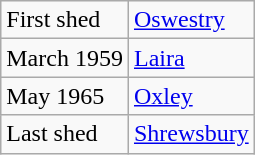<table class="wikitable">
<tr>
<td>First shed</td>
<td><a href='#'>Oswestry</a></td>
</tr>
<tr>
<td>March 1959</td>
<td><a href='#'>Laira</a></td>
</tr>
<tr>
<td>May 1965</td>
<td><a href='#'>Oxley</a></td>
</tr>
<tr>
<td>Last shed</td>
<td><a href='#'>Shrewsbury</a></td>
</tr>
</table>
